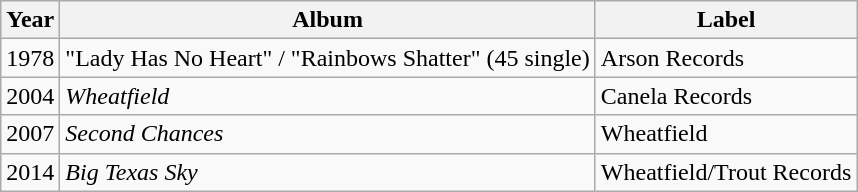<table class="wikitable">
<tr>
<th>Year</th>
<th>Album</th>
<th>Label</th>
</tr>
<tr>
<td>1978</td>
<td>"Lady Has No Heart" / "Rainbows Shatter" (45 single)</td>
<td>Arson Records</td>
</tr>
<tr>
<td>2004</td>
<td><em>Wheatfield</em></td>
<td>Canela Records</td>
</tr>
<tr>
<td>2007</td>
<td><em>Second Chances</em></td>
<td>Wheatfield</td>
</tr>
<tr>
<td>2014</td>
<td><em>Big Texas Sky</em></td>
<td>Wheatfield/Trout Records</td>
</tr>
</table>
